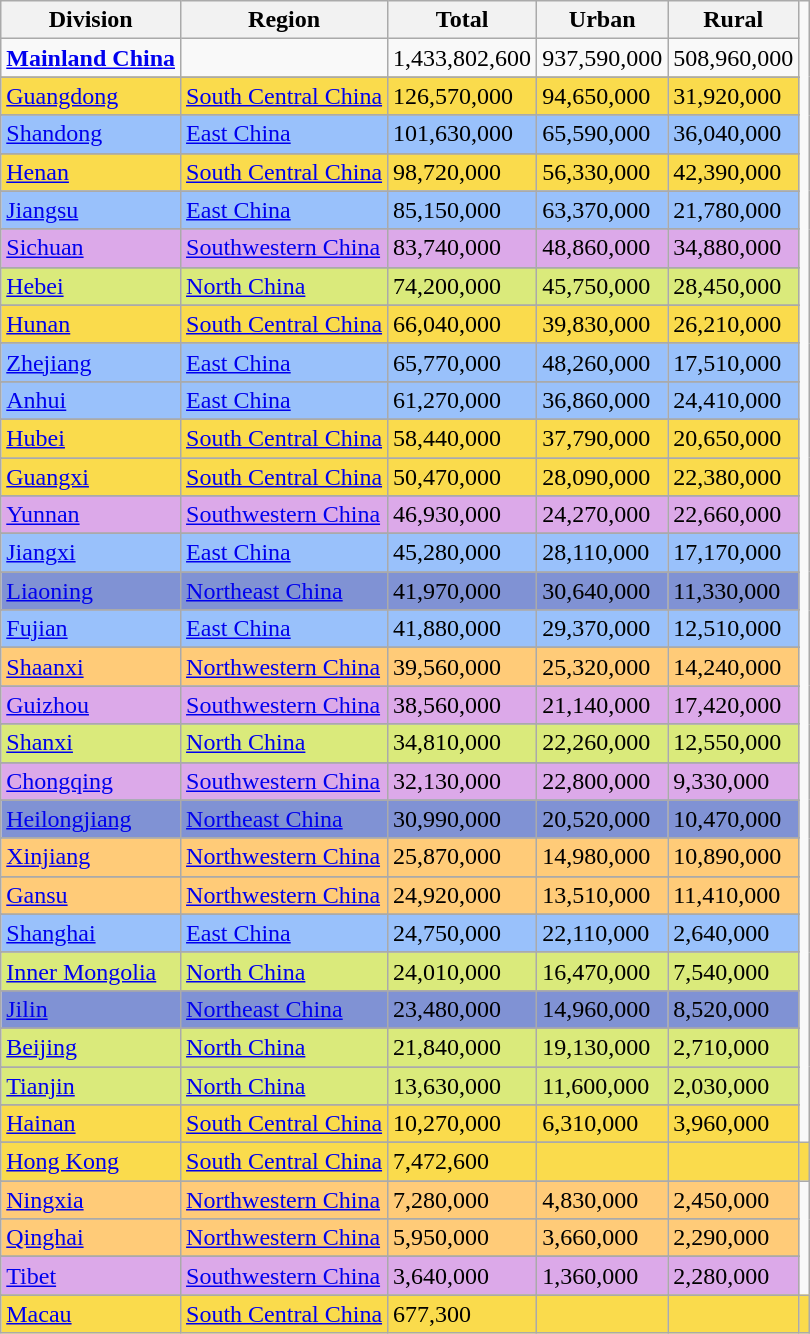<table class="sortable wikitable sticky-header static-row-numbers col1left" >
<tr>
<th>Division</th>
<th>Region</th>
<th>Total</th>
<th>Urban</th>
<th>Rural</th>
</tr>
<tr>
<td><strong><a href='#'>Mainland China</a></strong></td>
<td></td>
<td>1,433,802,600</td>
<td>937,590,000</td>
<td>508,960,000</td>
</tr>
<tr>
</tr>
<tr style="background-color: #fadb4c;">
<td><a href='#'>Guangdong</a></td>
<td><a href='#'>South Central China</a></td>
<td>126,570,000</td>
<td>94,650,000</td>
<td>31,920,000</td>
</tr>
<tr>
</tr>
<tr style="background-color: #99c1fb;">
<td><a href='#'>Shandong</a></td>
<td><a href='#'>East China</a></td>
<td>101,630,000</td>
<td>65,590,000</td>
<td>36,040,000</td>
</tr>
<tr>
</tr>
<tr style="background-color: #fadb4c;">
<td><a href='#'>Henan</a></td>
<td><a href='#'>South Central China</a></td>
<td>98,720,000</td>
<td>56,330,000</td>
<td>42,390,000</td>
</tr>
<tr>
</tr>
<tr style="background-color: #99c1fb;">
<td><a href='#'>Jiangsu</a></td>
<td><a href='#'>East China</a></td>
<td>85,150,000</td>
<td>63,370,000</td>
<td>21,780,000</td>
</tr>
<tr>
</tr>
<tr style="background-color: #dca9e9;">
<td><a href='#'>Sichuan</a></td>
<td><a href='#'>Southwestern China</a></td>
<td>83,740,000</td>
<td>48,860,000</td>
<td>34,880,000</td>
</tr>
<tr>
</tr>
<tr style="background-color: #daea7b;">
<td><a href='#'>Hebei</a></td>
<td><a href='#'>North China</a></td>
<td>74,200,000</td>
<td>45,750,000</td>
<td>28,450,000</td>
</tr>
<tr>
</tr>
<tr style="background-color: #fadb4c;">
<td><a href='#'>Hunan</a></td>
<td><a href='#'>South Central China</a></td>
<td>66,040,000</td>
<td>39,830,000</td>
<td>26,210,000</td>
</tr>
<tr>
</tr>
<tr style="background-color: #99c1fb;">
<td><a href='#'>Zhejiang</a></td>
<td><a href='#'>East China</a></td>
<td>65,770,000</td>
<td>48,260,000</td>
<td>17,510,000</td>
</tr>
<tr>
</tr>
<tr style="background-color: #99c1fb;">
<td><a href='#'>Anhui</a></td>
<td><a href='#'>East China</a></td>
<td>61,270,000</td>
<td>36,860,000</td>
<td>24,410,000</td>
</tr>
<tr>
</tr>
<tr style="background-color: #fadb4c;">
<td><a href='#'>Hubei</a></td>
<td><a href='#'>South Central China</a></td>
<td>58,440,000</td>
<td>37,790,000</td>
<td>20,650,000</td>
</tr>
<tr>
</tr>
<tr style="background-color: #fadb4c;">
<td><a href='#'>Guangxi</a></td>
<td><a href='#'>South Central China</a></td>
<td>50,470,000</td>
<td>28,090,000</td>
<td>22,380,000</td>
</tr>
<tr>
</tr>
<tr style="background-color: #dca9e9;">
<td><a href='#'>Yunnan</a></td>
<td><a href='#'>Southwestern China</a></td>
<td>46,930,000</td>
<td>24,270,000</td>
<td>22,660,000</td>
</tr>
<tr>
</tr>
<tr style="background-color: #99c1fb;">
<td><a href='#'>Jiangxi</a></td>
<td><a href='#'>East China</a></td>
<td>45,280,000</td>
<td>28,110,000</td>
<td>17,170,000</td>
</tr>
<tr>
</tr>
<tr style="background-color: #8092d4;">
<td><a href='#'>Liaoning</a></td>
<td><a href='#'>Northeast China</a></td>
<td>41,970,000</td>
<td>30,640,000</td>
<td>11,330,000</td>
</tr>
<tr>
</tr>
<tr style="background-color: #99c1fb;">
<td><a href='#'>Fujian</a></td>
<td><a href='#'>East China</a></td>
<td>41,880,000</td>
<td>29,370,000</td>
<td>12,510,000</td>
</tr>
<tr>
</tr>
<tr style="background-color: #ffcb78;">
<td><a href='#'>Shaanxi</a></td>
<td><a href='#'>Northwestern China</a></td>
<td>39,560,000</td>
<td>25,320,000</td>
<td>14,240,000</td>
</tr>
<tr>
</tr>
<tr style="background-color: #dca9e9;">
<td><a href='#'>Guizhou</a></td>
<td><a href='#'>Southwestern China</a></td>
<td>38,560,000</td>
<td>21,140,000</td>
<td>17,420,000</td>
</tr>
<tr>
</tr>
<tr style="background-color: #daea7b;">
<td><a href='#'>Shanxi</a></td>
<td><a href='#'>North China</a></td>
<td>34,810,000</td>
<td>22,260,000</td>
<td>12,550,000</td>
</tr>
<tr>
</tr>
<tr style="background-color: #dca9e9;">
<td><a href='#'>Chongqing</a></td>
<td><a href='#'>Southwestern China</a></td>
<td>32,130,000</td>
<td>22,800,000</td>
<td>9,330,000</td>
</tr>
<tr>
</tr>
<tr style="background-color: #8092d4;">
<td><a href='#'>Heilongjiang</a></td>
<td><a href='#'>Northeast China</a></td>
<td>30,990,000</td>
<td>20,520,000</td>
<td>10,470,000</td>
</tr>
<tr>
</tr>
<tr style="background-color: #ffcb78;">
<td><a href='#'>Xinjiang</a></td>
<td><a href='#'>Northwestern China</a></td>
<td>25,870,000</td>
<td>14,980,000</td>
<td>10,890,000</td>
</tr>
<tr>
</tr>
<tr style="background-color: #ffcb78;">
<td><a href='#'>Gansu</a></td>
<td><a href='#'>Northwestern China</a></td>
<td>24,920,000</td>
<td>13,510,000</td>
<td>11,410,000</td>
</tr>
<tr>
</tr>
<tr style="background-color: #99c1fb;">
<td><a href='#'>Shanghai</a></td>
<td><a href='#'>East China</a></td>
<td>24,750,000</td>
<td>22,110,000</td>
<td>2,640,000</td>
</tr>
<tr>
</tr>
<tr style="background-color: #daea7b;">
<td><a href='#'>Inner Mongolia</a></td>
<td><a href='#'>North China</a></td>
<td>24,010,000</td>
<td>16,470,000</td>
<td>7,540,000</td>
</tr>
<tr>
</tr>
<tr style="background-color: #8092d4;">
<td><a href='#'>Jilin</a></td>
<td><a href='#'>Northeast China</a></td>
<td>23,480,000</td>
<td>14,960,000</td>
<td>8,520,000</td>
</tr>
<tr>
</tr>
<tr style="background-color: #daea7b;">
<td><a href='#'>Beijing</a></td>
<td><a href='#'>North China</a></td>
<td>21,840,000</td>
<td>19,130,000</td>
<td>2,710,000</td>
</tr>
<tr>
</tr>
<tr style="background-color: #daea7b;">
<td><a href='#'>Tianjin</a></td>
<td><a href='#'>North China</a></td>
<td>13,630,000</td>
<td>11,600,000</td>
<td>2,030,000</td>
</tr>
<tr>
</tr>
<tr style="background-color: #fadb4c;">
<td><a href='#'>Hainan</a></td>
<td><a href='#'>South Central China</a></td>
<td>10,270,000</td>
<td>6,310,000</td>
<td>3,960,000</td>
</tr>
<tr>
</tr>
<tr style="background-color: #fadb4c;">
<td><a href='#'>Hong Kong</a></td>
<td><a href='#'>South Central China</a></td>
<td>7,472,600</td>
<td></td>
<td></td>
<td></td>
</tr>
<tr>
</tr>
<tr style="background-color: #ffcb78;">
<td><a href='#'>Ningxia</a></td>
<td><a href='#'>Northwestern China</a></td>
<td>7,280,000</td>
<td>4,830,000</td>
<td>2,450,000</td>
</tr>
<tr>
</tr>
<tr style="background-color: #ffcb78;">
<td><a href='#'>Qinghai</a></td>
<td><a href='#'>Northwestern China</a></td>
<td>5,950,000</td>
<td>3,660,000</td>
<td>2,290,000</td>
</tr>
<tr>
</tr>
<tr style="background-color: #dca9e9;">
<td><a href='#'>Tibet</a></td>
<td><a href='#'>Southwestern China</a></td>
<td>3,640,000</td>
<td>1,360,000</td>
<td>2,280,000</td>
</tr>
<tr>
</tr>
<tr style="background-color: #fadb4c;">
<td><a href='#'>Macau</a></td>
<td><a href='#'>South Central China</a></td>
<td>677,300</td>
<td></td>
<td></td>
<td></td>
</tr>
</table>
